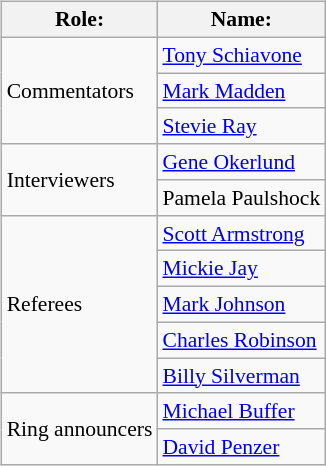<table class=wikitable style="font-size:90%; margin: 0.5em 0 0.5em 1em; float: right; clear: right;">
<tr>
<th>Role:</th>
<th>Name:</th>
</tr>
<tr>
<td rowspan=3>Commentators</td>
<td><a href='#'>Tony Schiavone</a></td>
</tr>
<tr>
<td><a href='#'>Mark Madden</a></td>
</tr>
<tr>
<td><a href='#'>Stevie Ray</a></td>
</tr>
<tr>
<td rowspan=2>Interviewers</td>
<td><a href='#'>Gene Okerlund</a></td>
</tr>
<tr>
<td>Pamela Paulshock</td>
</tr>
<tr>
<td rowspan=5>Referees</td>
<td><a href='#'>Scott Armstrong</a></td>
</tr>
<tr>
<td><a href='#'>Mickie Jay</a></td>
</tr>
<tr>
<td><a href='#'>Mark Johnson</a></td>
</tr>
<tr>
<td><a href='#'>Charles Robinson</a></td>
</tr>
<tr>
<td><a href='#'>Billy Silverman</a></td>
</tr>
<tr>
<td rowspan=2>Ring announcers</td>
<td><a href='#'>Michael Buffer</a></td>
</tr>
<tr>
<td><a href='#'>David Penzer</a></td>
</tr>
</table>
